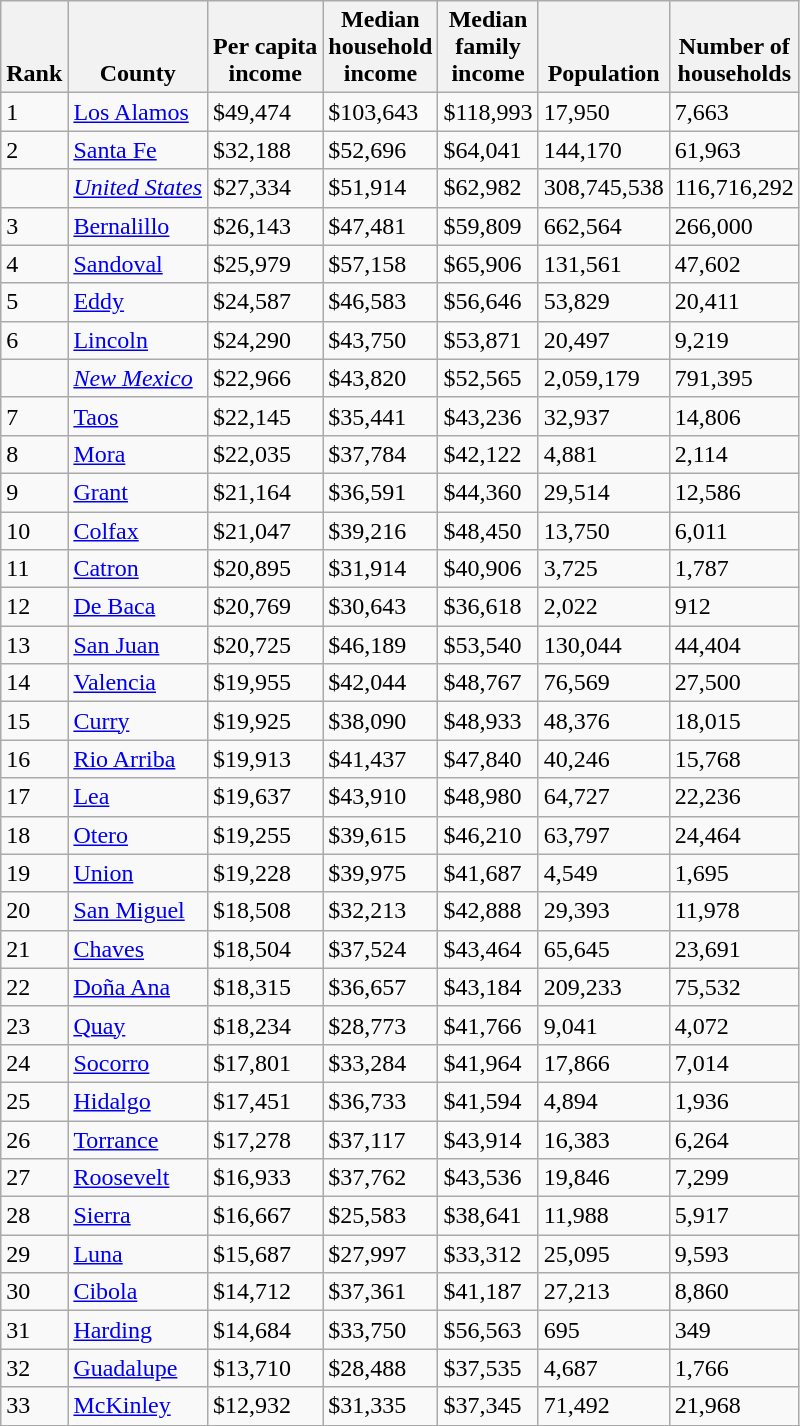<table class="wikitable sortable">
<tr valign=bottom>
<th>Rank</th>
<th>County</th>
<th>Per capita<br>income</th>
<th>Median<br>household<br>income</th>
<th>Median<br>family<br>income</th>
<th>Population</th>
<th>Number of<br>households</th>
</tr>
<tr>
<td>1</td>
<td><a href='#'>Los Alamos</a></td>
<td>$49,474</td>
<td>$103,643</td>
<td>$118,993</td>
<td>17,950</td>
<td>7,663</td>
</tr>
<tr>
<td>2</td>
<td><a href='#'>Santa Fe</a></td>
<td>$32,188</td>
<td>$52,696</td>
<td>$64,041</td>
<td>144,170</td>
<td>61,963</td>
</tr>
<tr>
<td></td>
<td><em><a href='#'>United States</a></em></td>
<td>$27,334</td>
<td>$51,914</td>
<td>$62,982</td>
<td>308,745,538</td>
<td>116,716,292</td>
</tr>
<tr>
<td>3</td>
<td><a href='#'>Bernalillo</a></td>
<td>$26,143</td>
<td>$47,481</td>
<td>$59,809</td>
<td>662,564</td>
<td>266,000</td>
</tr>
<tr>
<td>4</td>
<td><a href='#'>Sandoval</a></td>
<td>$25,979</td>
<td>$57,158</td>
<td>$65,906</td>
<td>131,561</td>
<td>47,602</td>
</tr>
<tr>
<td>5</td>
<td><a href='#'>Eddy</a></td>
<td>$24,587</td>
<td>$46,583</td>
<td>$56,646</td>
<td>53,829</td>
<td>20,411</td>
</tr>
<tr>
<td>6</td>
<td><a href='#'>Lincoln</a></td>
<td>$24,290</td>
<td>$43,750</td>
<td>$53,871</td>
<td>20,497</td>
<td>9,219</td>
</tr>
<tr>
<td></td>
<td><em><a href='#'>New Mexico</a></em></td>
<td>$22,966</td>
<td>$43,820</td>
<td>$52,565</td>
<td>2,059,179</td>
<td>791,395</td>
</tr>
<tr>
<td>7</td>
<td><a href='#'>Taos</a></td>
<td>$22,145</td>
<td>$35,441</td>
<td>$43,236</td>
<td>32,937</td>
<td>14,806</td>
</tr>
<tr>
<td>8</td>
<td><a href='#'>Mora</a></td>
<td>$22,035</td>
<td>$37,784</td>
<td>$42,122</td>
<td>4,881</td>
<td>2,114</td>
</tr>
<tr>
<td>9</td>
<td><a href='#'>Grant</a></td>
<td>$21,164</td>
<td>$36,591</td>
<td>$44,360</td>
<td>29,514</td>
<td>12,586</td>
</tr>
<tr>
<td>10</td>
<td><a href='#'>Colfax</a></td>
<td>$21,047</td>
<td>$39,216</td>
<td>$48,450</td>
<td>13,750</td>
<td>6,011</td>
</tr>
<tr>
<td>11</td>
<td><a href='#'>Catron</a></td>
<td>$20,895</td>
<td>$31,914</td>
<td>$40,906</td>
<td>3,725</td>
<td>1,787</td>
</tr>
<tr>
<td>12</td>
<td><a href='#'>De Baca</a></td>
<td>$20,769</td>
<td>$30,643</td>
<td>$36,618</td>
<td>2,022</td>
<td>912</td>
</tr>
<tr>
<td>13</td>
<td><a href='#'>San Juan</a></td>
<td>$20,725</td>
<td>$46,189</td>
<td>$53,540</td>
<td>130,044</td>
<td>44,404</td>
</tr>
<tr>
<td>14</td>
<td><a href='#'>Valencia</a></td>
<td>$19,955</td>
<td>$42,044</td>
<td>$48,767</td>
<td>76,569</td>
<td>27,500</td>
</tr>
<tr>
<td>15</td>
<td><a href='#'>Curry</a></td>
<td>$19,925</td>
<td>$38,090</td>
<td>$48,933</td>
<td>48,376</td>
<td>18,015</td>
</tr>
<tr>
<td>16</td>
<td><a href='#'>Rio Arriba</a></td>
<td>$19,913</td>
<td>$41,437</td>
<td>$47,840</td>
<td>40,246</td>
<td>15,768</td>
</tr>
<tr>
<td>17</td>
<td><a href='#'>Lea</a></td>
<td>$19,637</td>
<td>$43,910</td>
<td>$48,980</td>
<td>64,727</td>
<td>22,236</td>
</tr>
<tr>
<td>18</td>
<td><a href='#'>Otero</a></td>
<td>$19,255</td>
<td>$39,615</td>
<td>$46,210</td>
<td>63,797</td>
<td>24,464</td>
</tr>
<tr>
<td>19</td>
<td><a href='#'>Union</a></td>
<td>$19,228</td>
<td>$39,975</td>
<td>$41,687</td>
<td>4,549</td>
<td>1,695</td>
</tr>
<tr>
<td>20</td>
<td><a href='#'>San Miguel</a></td>
<td>$18,508</td>
<td>$32,213</td>
<td>$42,888</td>
<td>29,393</td>
<td>11,978</td>
</tr>
<tr>
<td>21</td>
<td><a href='#'>Chaves</a></td>
<td>$18,504</td>
<td>$37,524</td>
<td>$43,464</td>
<td>65,645</td>
<td>23,691</td>
</tr>
<tr>
<td>22</td>
<td><a href='#'>Doña Ana</a></td>
<td>$18,315</td>
<td>$36,657</td>
<td>$43,184</td>
<td>209,233</td>
<td>75,532</td>
</tr>
<tr>
<td>23</td>
<td><a href='#'>Quay</a></td>
<td>$18,234</td>
<td>$28,773</td>
<td>$41,766</td>
<td>9,041</td>
<td>4,072</td>
</tr>
<tr>
<td>24</td>
<td><a href='#'>Socorro</a></td>
<td>$17,801</td>
<td>$33,284</td>
<td>$41,964</td>
<td>17,866</td>
<td>7,014</td>
</tr>
<tr>
<td>25</td>
<td><a href='#'>Hidalgo</a></td>
<td>$17,451</td>
<td>$36,733</td>
<td>$41,594</td>
<td>4,894</td>
<td>1,936</td>
</tr>
<tr>
<td>26</td>
<td><a href='#'>Torrance</a></td>
<td>$17,278</td>
<td>$37,117</td>
<td>$43,914</td>
<td>16,383</td>
<td>6,264</td>
</tr>
<tr>
<td>27</td>
<td><a href='#'>Roosevelt</a></td>
<td>$16,933</td>
<td>$37,762</td>
<td>$43,536</td>
<td>19,846</td>
<td>7,299</td>
</tr>
<tr>
<td>28</td>
<td><a href='#'>Sierra</a></td>
<td>$16,667</td>
<td>$25,583</td>
<td>$38,641</td>
<td>11,988</td>
<td>5,917</td>
</tr>
<tr>
<td>29</td>
<td><a href='#'>Luna</a></td>
<td>$15,687</td>
<td>$27,997</td>
<td>$33,312</td>
<td>25,095</td>
<td>9,593</td>
</tr>
<tr>
<td>30</td>
<td><a href='#'>Cibola</a></td>
<td>$14,712</td>
<td>$37,361</td>
<td>$41,187</td>
<td>27,213</td>
<td>8,860</td>
</tr>
<tr>
<td>31</td>
<td><a href='#'>Harding</a></td>
<td>$14,684</td>
<td>$33,750</td>
<td>$56,563</td>
<td>695</td>
<td>349</td>
</tr>
<tr>
<td>32</td>
<td><a href='#'>Guadalupe</a></td>
<td>$13,710</td>
<td>$28,488</td>
<td>$37,535</td>
<td>4,687</td>
<td>1,766</td>
</tr>
<tr>
<td>33</td>
<td><a href='#'>McKinley</a></td>
<td>$12,932</td>
<td>$31,335</td>
<td>$37,345</td>
<td>71,492</td>
<td>21,968</td>
</tr>
<tr>
</tr>
</table>
